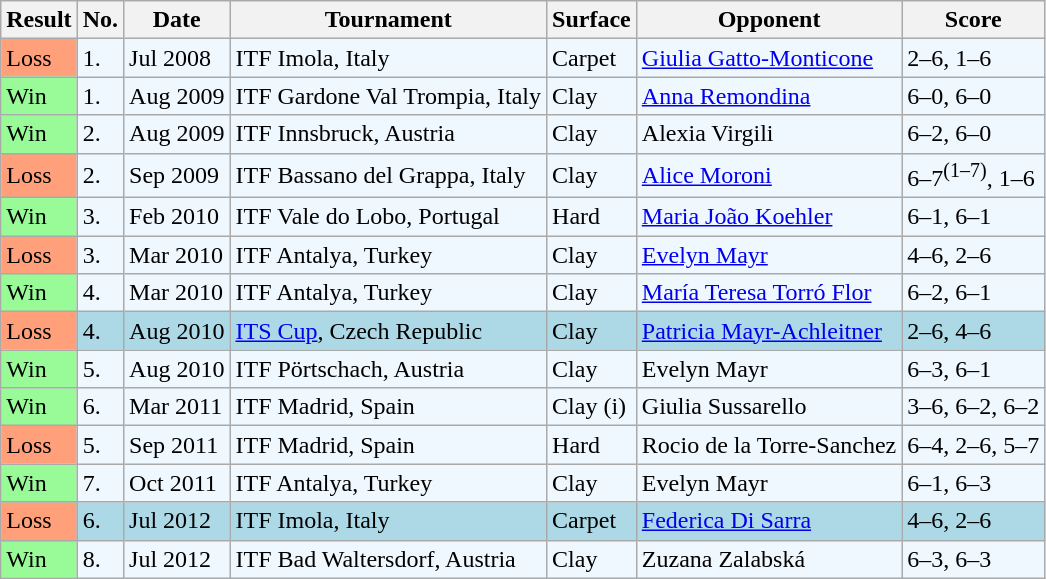<table class="sortable wikitable">
<tr>
<th>Result</th>
<th>No.</th>
<th>Date</th>
<th>Tournament</th>
<th>Surface</th>
<th>Opponent</th>
<th class="unsortable">Score</th>
</tr>
<tr style="background:#f0f8ff;">
<td bgcolor="FFA07A">Loss</td>
<td>1.</td>
<td>Jul 2008</td>
<td>ITF Imola, Italy</td>
<td>Carpet</td>
<td> <a href='#'>Giulia Gatto-Monticone</a></td>
<td>2–6, 1–6</td>
</tr>
<tr style="background:#f0f8ff;">
<td bgcolor="98FB98">Win</td>
<td>1.</td>
<td>Aug 2009</td>
<td>ITF Gardone Val Trompia, Italy</td>
<td>Clay</td>
<td> <a href='#'>Anna Remondina</a></td>
<td>6–0, 6–0</td>
</tr>
<tr style="background:#f0f8ff;">
<td bgcolor="98FB98">Win</td>
<td>2.</td>
<td>Aug 2009</td>
<td>ITF Innsbruck, Austria</td>
<td>Clay</td>
<td> Alexia Virgili</td>
<td>6–2, 6–0</td>
</tr>
<tr style="background:#f0f8ff;">
<td bgcolor="FFA07A">Loss</td>
<td>2.</td>
<td>Sep 2009</td>
<td>ITF Bassano del Grappa, Italy</td>
<td>Clay</td>
<td> <a href='#'>Alice Moroni</a></td>
<td>6–7<sup>(1–7)</sup>, 1–6</td>
</tr>
<tr style="background:#f0f8ff;">
<td bgcolor="98FB98">Win</td>
<td>3.</td>
<td>Feb 2010</td>
<td>ITF Vale do Lobo, Portugal</td>
<td>Hard</td>
<td> <a href='#'>Maria João Koehler</a></td>
<td>6–1, 6–1</td>
</tr>
<tr style="background:#f0f8ff;">
<td bgcolor="FFA07A">Loss</td>
<td>3.</td>
<td>Mar 2010</td>
<td>ITF Antalya, Turkey</td>
<td>Clay</td>
<td> <a href='#'>Evelyn Mayr</a></td>
<td>4–6, 2–6</td>
</tr>
<tr style="background:#f0f8ff;">
<td bgcolor="98FB98">Win</td>
<td>4.</td>
<td>Mar 2010</td>
<td>ITF Antalya, Turkey</td>
<td>Clay</td>
<td> <a href='#'>María Teresa Torró Flor</a></td>
<td>6–2, 6–1</td>
</tr>
<tr style="background:lightblue;">
<td bgcolor="FFA07A">Loss</td>
<td>4.</td>
<td>Aug 2010</td>
<td><a href='#'>ITS Cup</a>, Czech Republic</td>
<td>Clay</td>
<td> <a href='#'>Patricia Mayr-Achleitner</a></td>
<td>2–6, 4–6</td>
</tr>
<tr style="background:#f0f8ff;">
<td bgcolor="98FB98">Win</td>
<td>5.</td>
<td>Aug 2010</td>
<td>ITF Pörtschach, Austria</td>
<td>Clay</td>
<td> Evelyn Mayr</td>
<td>6–3, 6–1</td>
</tr>
<tr style="background:#f0f8ff;">
<td bgcolor="98FB98">Win</td>
<td>6.</td>
<td>Mar 2011</td>
<td>ITF Madrid, Spain</td>
<td>Clay (i)</td>
<td> Giulia Sussarello</td>
<td>3–6, 6–2, 6–2</td>
</tr>
<tr style="background:#f0f8ff;">
<td bgcolor="FFA07A">Loss</td>
<td>5.</td>
<td>Sep 2011</td>
<td>ITF Madrid, Spain</td>
<td>Hard</td>
<td> Rocio de la Torre-Sanchez</td>
<td>6–4, 2–6, 5–7</td>
</tr>
<tr style="background:#f0f8ff;">
<td bgcolor="98FB98">Win</td>
<td>7.</td>
<td>Oct 2011</td>
<td>ITF Antalya, Turkey</td>
<td>Clay</td>
<td> Evelyn Mayr</td>
<td>6–1, 6–3</td>
</tr>
<tr style="background:lightblue;">
<td bgcolor="FFA07A">Loss</td>
<td>6.</td>
<td>Jul 2012</td>
<td>ITF Imola, Italy</td>
<td>Carpet</td>
<td> <a href='#'>Federica Di Sarra</a></td>
<td>4–6, 2–6</td>
</tr>
<tr style="background:#f0f8ff;">
<td bgcolor="98FB98">Win</td>
<td>8.</td>
<td>Jul 2012</td>
<td>ITF Bad Waltersdorf, Austria</td>
<td>Clay</td>
<td> Zuzana Zalabská</td>
<td>6–3, 6–3</td>
</tr>
</table>
